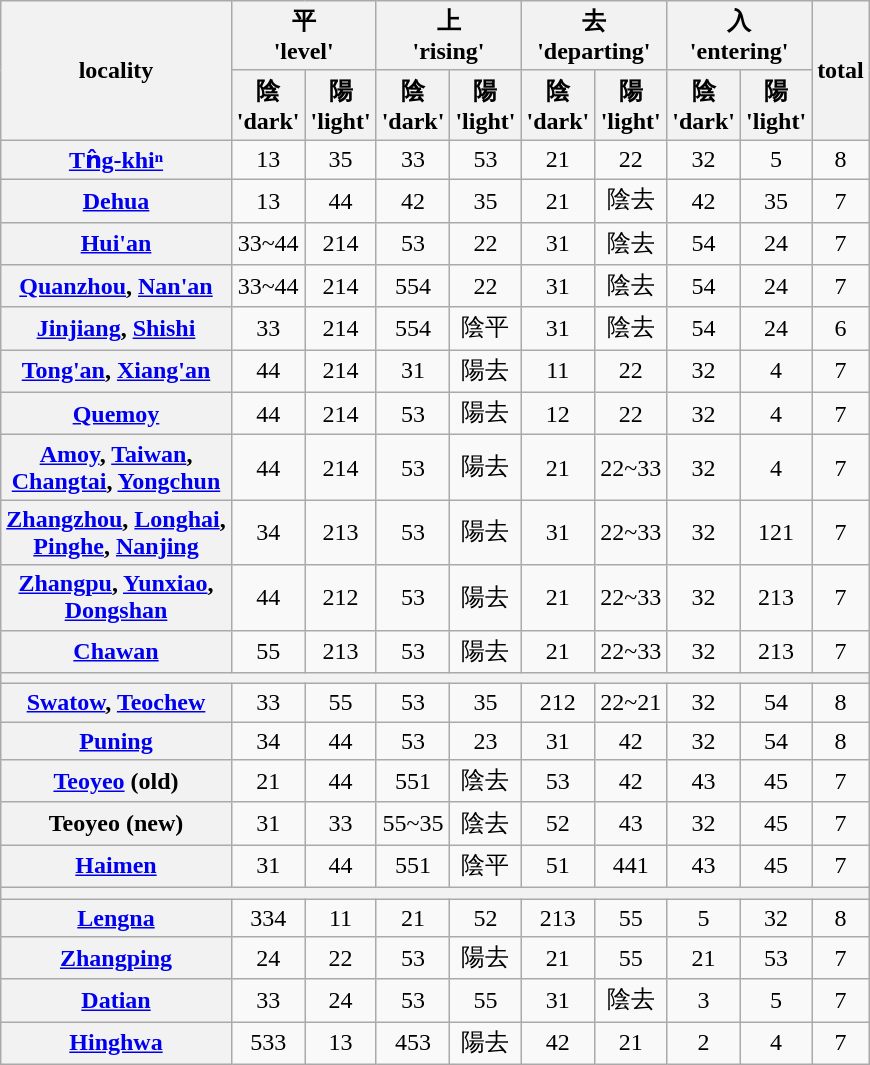<table class="wikitable" style="text-align:center;">
<tr>
<th rowspan="2">locality</th>
<th colspan="2">平<br>'level'</th>
<th colspan="2">上<br>'rising'</th>
<th colspan="2">去<br>'departing'</th>
<th colspan="2">入<br>'entering'</th>
<th rowspan="2">total</th>
</tr>
<tr>
<th>陰<br>'dark'</th>
<th>陽<br>'light'</th>
<th>陰<br>'dark'</th>
<th>陽<br>'light'</th>
<th>陰<br>'dark'</th>
<th>陽<br>'light'</th>
<th>陰<br>'dark'</th>
<th>陽<br>'light'</th>
</tr>
<tr>
<th><a href='#'>Tn̂g-khiⁿ</a></th>
<td>13</td>
<td>35</td>
<td>33</td>
<td>53</td>
<td>21</td>
<td>22</td>
<td>32</td>
<td>5</td>
<td>8</td>
</tr>
<tr>
<th><a href='#'>Dehua</a></th>
<td>13</td>
<td>44</td>
<td>42</td>
<td>35</td>
<td>21</td>
<td>陰去</td>
<td>42</td>
<td>35</td>
<td>7</td>
</tr>
<tr>
<th><a href='#'>Hui'an</a></th>
<td>33~44</td>
<td>214</td>
<td>53</td>
<td>22</td>
<td>31</td>
<td>陰去</td>
<td>54</td>
<td>24</td>
<td>7</td>
</tr>
<tr>
<th><a href='#'>Quanzhou</a>, <a href='#'>Nan'an</a></th>
<td>33~44</td>
<td>214</td>
<td>554</td>
<td>22</td>
<td>31</td>
<td>陰去</td>
<td>54</td>
<td>24</td>
<td>7</td>
</tr>
<tr>
<th><a href='#'>Jinjiang</a>, <a href='#'>Shishi</a></th>
<td>33</td>
<td>214</td>
<td>554</td>
<td>陰平</td>
<td>31</td>
<td>陰去</td>
<td>54</td>
<td>24</td>
<td>6</td>
</tr>
<tr>
<th><a href='#'>Tong'an</a>, <a href='#'>Xiang'an</a></th>
<td>44</td>
<td>214</td>
<td>31</td>
<td>陽去</td>
<td>11</td>
<td>22</td>
<td>32</td>
<td>4</td>
<td>7</td>
</tr>
<tr>
<th><a href='#'>Quemoy</a></th>
<td>44</td>
<td>214</td>
<td>53</td>
<td>陽去</td>
<td>12</td>
<td>22</td>
<td>32</td>
<td>4</td>
<td>7</td>
</tr>
<tr>
<th><a href='#'>Amoy</a>, <a href='#'>Taiwan</a>,<br><a href='#'>Changtai</a>, <a href='#'>Yongchun</a></th>
<td>44</td>
<td>214</td>
<td>53</td>
<td>陽去</td>
<td>21</td>
<td>22~33</td>
<td>32</td>
<td>4</td>
<td>7</td>
</tr>
<tr>
<th><a href='#'>Zhangzhou</a>, <a href='#'>Longhai</a>,<br><a href='#'>Pinghe</a>, <a href='#'>Nanjing</a></th>
<td>34</td>
<td>213</td>
<td>53</td>
<td>陽去</td>
<td>31</td>
<td>22~33</td>
<td>32</td>
<td>121</td>
<td>7</td>
</tr>
<tr>
<th><a href='#'>Zhangpu</a>, <a href='#'>Yunxiao</a>,<br><a href='#'>Dongshan</a></th>
<td>44</td>
<td>212</td>
<td>53</td>
<td>陽去</td>
<td>21</td>
<td>22~33</td>
<td>32</td>
<td>213</td>
<td>7</td>
</tr>
<tr>
<th><a href='#'>Chawan</a></th>
<td>55</td>
<td>213</td>
<td>53</td>
<td>陽去</td>
<td>21</td>
<td>22~33</td>
<td>32</td>
<td>213</td>
<td>7</td>
</tr>
<tr>
<th colspan="10"></th>
</tr>
<tr>
<th><a href='#'>Swatow</a>, <a href='#'>Teochew</a></th>
<td>33</td>
<td>55</td>
<td>53</td>
<td>35</td>
<td>212</td>
<td>22~21</td>
<td>32</td>
<td>54</td>
<td>8</td>
</tr>
<tr>
<th><a href='#'>Puning</a></th>
<td>34</td>
<td>44</td>
<td>53</td>
<td>23</td>
<td>31</td>
<td>42</td>
<td>32</td>
<td>54</td>
<td>8</td>
</tr>
<tr>
<th><a href='#'>Teoyeo</a> (old)</th>
<td>21</td>
<td>44</td>
<td>551</td>
<td>陰去</td>
<td>53</td>
<td>42</td>
<td>43</td>
<td>45</td>
<td>7</td>
</tr>
<tr>
<th>Teoyeo (new)</th>
<td>31</td>
<td>33</td>
<td>55~35</td>
<td>陰去</td>
<td>52</td>
<td>43</td>
<td>32</td>
<td>45</td>
<td>7</td>
</tr>
<tr>
<th><a href='#'>Haimen</a></th>
<td>31</td>
<td>44</td>
<td>551</td>
<td>陰平</td>
<td>51</td>
<td>441</td>
<td>43</td>
<td>45</td>
<td>7</td>
</tr>
<tr>
<th colspan="10"></th>
</tr>
<tr>
<th><a href='#'>Lengna</a></th>
<td>334</td>
<td>11</td>
<td>21</td>
<td>52</td>
<td>213</td>
<td>55</td>
<td>5</td>
<td>32</td>
<td>8</td>
</tr>
<tr>
<th><a href='#'>Zhangping</a></th>
<td>24</td>
<td>22</td>
<td>53</td>
<td>陽去</td>
<td>21</td>
<td>55</td>
<td>21</td>
<td>53</td>
<td>7</td>
</tr>
<tr>
<th><a href='#'>Datian</a></th>
<td>33</td>
<td>24</td>
<td>53</td>
<td>55</td>
<td>31</td>
<td>陰去</td>
<td>3</td>
<td>5</td>
<td>7</td>
</tr>
<tr>
<th><a href='#'>Hinghwa</a></th>
<td>533</td>
<td>13</td>
<td>453</td>
<td>陽去</td>
<td>42</td>
<td>21</td>
<td>2</td>
<td>4</td>
<td>7</td>
</tr>
</table>
